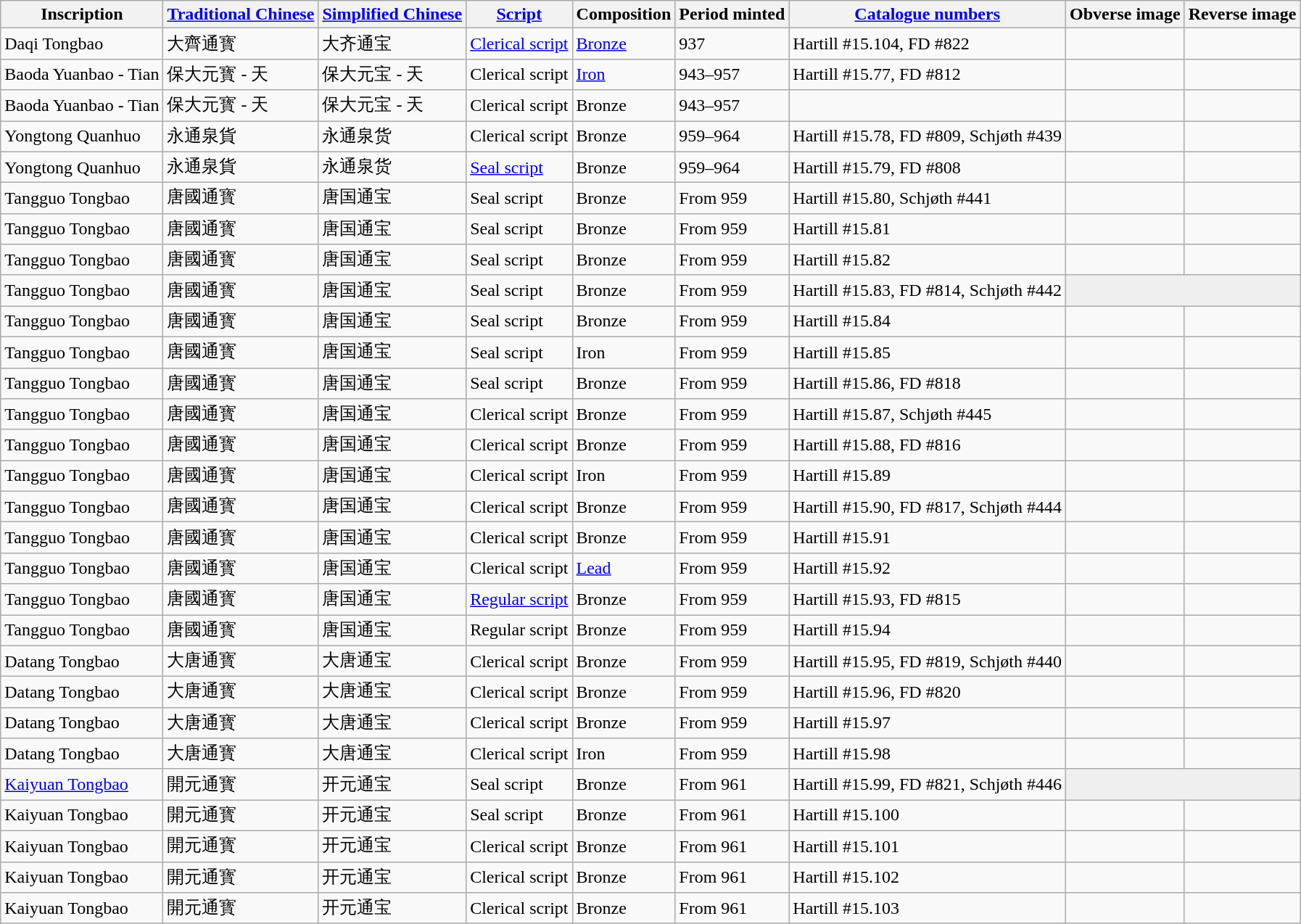<table class="wikitable">
<tr>
<th>Inscription</th>
<th><a href='#'>Traditional Chinese</a></th>
<th><a href='#'>Simplified Chinese</a></th>
<th><a href='#'>Script</a></th>
<th>Composition</th>
<th>Period minted</th>
<th><a href='#'>Catalogue numbers</a></th>
<th>Obverse image</th>
<th>Reverse image</th>
</tr>
<tr>
<td>Daqi Tongbao</td>
<td>大齊通寳</td>
<td>大齐通宝</td>
<td><a href='#'>Clerical script</a></td>
<td><a href='#'>Bronze</a></td>
<td>937</td>
<td>Hartill #15.104, FD #822</td>
<td></td>
<td></td>
</tr>
<tr>
<td>Baoda Yuanbao - Tian</td>
<td>保大元寳 - 天</td>
<td>保大元宝 - 天</td>
<td>Clerical script</td>
<td><a href='#'>Iron</a></td>
<td>943–957</td>
<td>Hartill #15.77, FD #812</td>
<td></td>
<td></td>
</tr>
<tr>
<td>Baoda Yuanbao - Tian</td>
<td>保大元寳 - 天</td>
<td>保大元宝 - 天</td>
<td>Clerical script</td>
<td>Bronze</td>
<td>943–957</td>
<td></td>
<td></td>
<td></td>
</tr>
<tr>
<td>Yongtong Quanhuo</td>
<td>永通泉貨</td>
<td>永通泉货</td>
<td>Clerical script</td>
<td>Bronze</td>
<td>959–964</td>
<td>Hartill #15.78, FD #809, Schjøth #439</td>
<td></td>
<td></td>
</tr>
<tr>
<td>Yongtong Quanhuo</td>
<td>永通泉貨</td>
<td>永通泉货</td>
<td><a href='#'>Seal script</a></td>
<td>Bronze</td>
<td>959–964</td>
<td>Hartill #15.79, FD #808</td>
<td></td>
<td></td>
</tr>
<tr>
<td>Tangguo Tongbao</td>
<td>唐國通寳</td>
<td>唐国通宝</td>
<td>Seal script</td>
<td>Bronze</td>
<td>From 959</td>
<td>Hartill #15.80, Schjøth #441</td>
<td></td>
<td></td>
</tr>
<tr>
<td>Tangguo Tongbao</td>
<td>唐國通寳</td>
<td>唐国通宝</td>
<td>Seal script</td>
<td>Bronze</td>
<td>From 959</td>
<td>Hartill #15.81</td>
<td></td>
<td></td>
</tr>
<tr>
<td>Tangguo Tongbao</td>
<td>唐國通寳</td>
<td>唐国通宝</td>
<td>Seal script</td>
<td>Bronze</td>
<td>From 959</td>
<td>Hartill #15.82</td>
<td></td>
<td></td>
</tr>
<tr>
<td>Tangguo Tongbao</td>
<td>唐國通寳</td>
<td>唐国通宝</td>
<td>Seal script</td>
<td>Bronze</td>
<td>From 959</td>
<td>Hartill #15.83, FD #814, Schjøth #442</td>
<td colspan=2 align="center" style="background:#efefef;"></td>
</tr>
<tr>
<td>Tangguo Tongbao</td>
<td>唐國通寳</td>
<td>唐国通宝</td>
<td>Seal script</td>
<td>Bronze</td>
<td>From 959</td>
<td>Hartill #15.84</td>
<td></td>
<td></td>
</tr>
<tr>
<td>Tangguo Tongbao</td>
<td>唐國通寳</td>
<td>唐国通宝</td>
<td>Seal script</td>
<td>Iron</td>
<td>From 959</td>
<td>Hartill #15.85</td>
<td></td>
<td></td>
</tr>
<tr>
<td>Tangguo Tongbao</td>
<td>唐國通寳</td>
<td>唐国通宝</td>
<td>Seal script</td>
<td>Bronze</td>
<td>From 959</td>
<td>Hartill #15.86, FD #818</td>
<td></td>
<td></td>
</tr>
<tr>
<td>Tangguo Tongbao</td>
<td>唐國通寳</td>
<td>唐国通宝</td>
<td>Clerical script</td>
<td>Bronze</td>
<td>From 959</td>
<td>Hartill #15.87, Schjøth #445</td>
<td></td>
<td></td>
</tr>
<tr>
<td>Tangguo Tongbao</td>
<td>唐國通寳</td>
<td>唐国通宝</td>
<td>Clerical script</td>
<td>Bronze</td>
<td>From 959</td>
<td>Hartill #15.88, FD #816</td>
<td></td>
<td></td>
</tr>
<tr>
<td>Tangguo Tongbao</td>
<td>唐國通寳</td>
<td>唐国通宝</td>
<td>Clerical script</td>
<td>Iron</td>
<td>From 959</td>
<td>Hartill #15.89</td>
<td></td>
<td></td>
</tr>
<tr>
<td>Tangguo Tongbao</td>
<td>唐國通寳</td>
<td>唐国通宝</td>
<td>Clerical script</td>
<td>Bronze</td>
<td>From 959</td>
<td>Hartill #15.90, FD #817, Schjøth #444</td>
<td></td>
<td></td>
</tr>
<tr>
<td>Tangguo Tongbao</td>
<td>唐國通寳</td>
<td>唐国通宝</td>
<td>Clerical script</td>
<td>Bronze</td>
<td>From 959</td>
<td>Hartill #15.91</td>
<td></td>
<td></td>
</tr>
<tr>
<td>Tangguo Tongbao</td>
<td>唐國通寳</td>
<td>唐国通宝</td>
<td>Clerical script</td>
<td><a href='#'>Lead</a></td>
<td>From 959</td>
<td>Hartill #15.92</td>
<td></td>
<td></td>
</tr>
<tr>
<td>Tangguo Tongbao</td>
<td>唐國通寳</td>
<td>唐国通宝</td>
<td><a href='#'>Regular script</a></td>
<td>Bronze</td>
<td>From 959</td>
<td>Hartill #15.93, FD #815</td>
<td></td>
<td></td>
</tr>
<tr>
<td>Tangguo Tongbao</td>
<td>唐國通寳</td>
<td>唐国通宝</td>
<td>Regular script</td>
<td>Bronze</td>
<td>From 959</td>
<td>Hartill #15.94</td>
<td></td>
<td></td>
</tr>
<tr>
<td>Datang Tongbao</td>
<td>大唐通寳</td>
<td>大唐通宝</td>
<td>Clerical script</td>
<td>Bronze</td>
<td>From 959</td>
<td>Hartill #15.95, FD #819, Schjøth #440</td>
<td></td>
<td></td>
</tr>
<tr>
<td>Datang Tongbao</td>
<td>大唐通寳</td>
<td>大唐通宝</td>
<td>Clerical script</td>
<td>Bronze</td>
<td>From 959</td>
<td>Hartill #15.96, FD #820</td>
<td></td>
<td></td>
</tr>
<tr>
<td>Datang Tongbao</td>
<td>大唐通寳</td>
<td>大唐通宝</td>
<td>Clerical script</td>
<td>Bronze</td>
<td>From 959</td>
<td>Hartill #15.97</td>
<td></td>
<td></td>
</tr>
<tr>
<td>Datang Tongbao</td>
<td>大唐通寳</td>
<td>大唐通宝</td>
<td>Clerical script</td>
<td>Iron</td>
<td>From 959</td>
<td>Hartill #15.98</td>
<td></td>
<td></td>
</tr>
<tr>
<td><a href='#'>Kaiyuan Tongbao</a></td>
<td>開元通寳</td>
<td>开元通宝</td>
<td>Seal script</td>
<td>Bronze</td>
<td>From 961</td>
<td>Hartill #15.99, FD #821, Schjøth #446</td>
<td colspan=2 align="center" style="background:#efefef;"></td>
</tr>
<tr>
<td>Kaiyuan Tongbao</td>
<td>開元通寳</td>
<td>开元通宝</td>
<td>Seal script</td>
<td>Bronze</td>
<td>From 961</td>
<td>Hartill #15.100</td>
<td></td>
<td></td>
</tr>
<tr>
<td>Kaiyuan Tongbao</td>
<td>開元通寳</td>
<td>开元通宝</td>
<td>Clerical script</td>
<td>Bronze</td>
<td>From 961</td>
<td>Hartill #15.101</td>
<td></td>
<td></td>
</tr>
<tr>
<td>Kaiyuan Tongbao</td>
<td>開元通寳</td>
<td>开元通宝</td>
<td>Clerical script</td>
<td>Bronze</td>
<td>From 961</td>
<td>Hartill #15.102</td>
<td></td>
<td></td>
</tr>
<tr>
<td>Kaiyuan Tongbao</td>
<td>開元通寳</td>
<td>开元通宝</td>
<td>Clerical script</td>
<td>Bronze</td>
<td>From 961</td>
<td>Hartill #15.103</td>
<td></td>
<td></td>
</tr>
</table>
